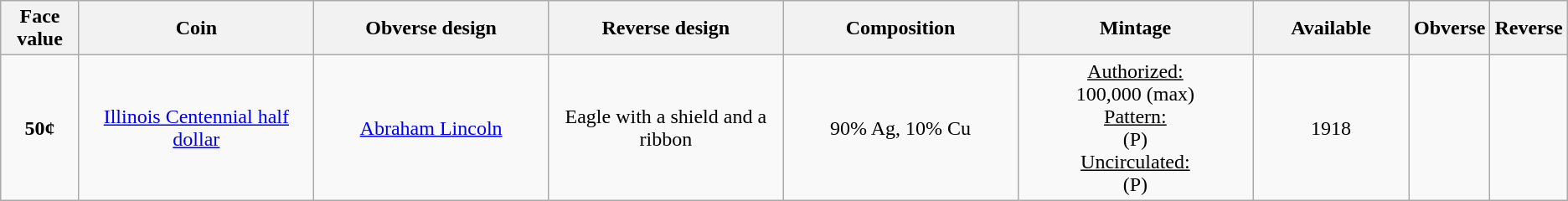<table class="wikitable">
<tr>
<th width="5%">Face value</th>
<th width="15%">Coin</th>
<th width="15%">Obverse design</th>
<th width="15%">Reverse design</th>
<th width="15%">Composition</th>
<th width="15%">Mintage</th>
<th width="10%">Available</th>
<th>Obverse</th>
<th>Reverse</th>
</tr>
<tr>
<td align="center"><strong>50¢</strong></td>
<td align="center"><a href='#'>Illinois Centennial half dollar</a></td>
<td align="center"><a href='#'>Abraham Lincoln</a></td>
<td align="center">Eagle with a shield and a ribbon</td>
<td align="center">90% Ag, 10% Cu</td>
<td align="center"><u>Authorized:</u><br>100,000 (max)<br><u>Pattern:</u><br> (P)<br><u>Uncirculated:</u><br> (P)</td>
<td align="center">1918</td>
<td></td>
<td></td>
</tr>
</table>
